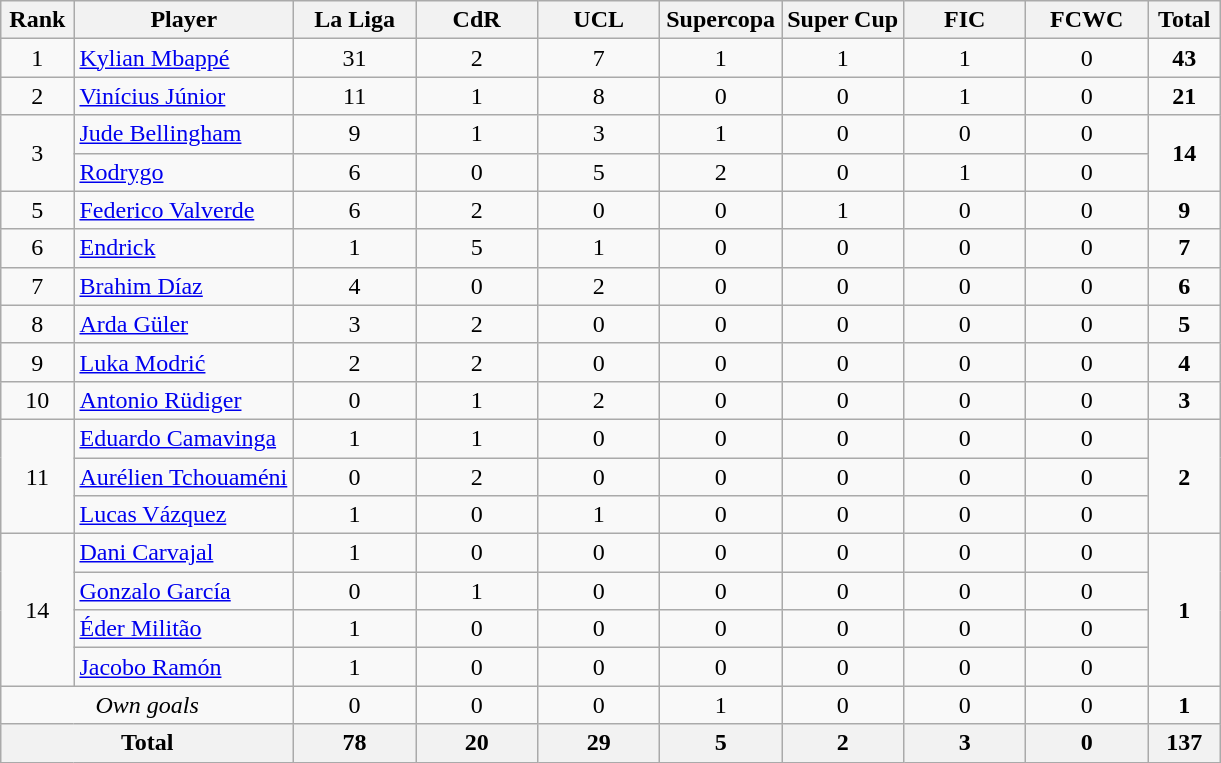<table class="wikitable" style="text-align:center;">
<tr>
<th width=6%>Rank</th>
<th>Player</th>
<th width=10%>La Liga</th>
<th width=10%><abbr>CdR</abbr></th>
<th width=10%><abbr>UCL</abbr></th>
<th width=10%>Supercopa</th>
<th width=10%>Super Cup</th>
<th width=10%><abbr>FIC</abbr></th>
<th width=10%><abbr>FCWC</abbr></th>
<th width=6%>Total</th>
</tr>
<tr>
<td>1</td>
<td align=left> <a href='#'>Kylian Mbappé</a></td>
<td>31</td>
<td>2</td>
<td>7</td>
<td>1</td>
<td>1</td>
<td>1</td>
<td>0</td>
<td><strong>43</strong></td>
</tr>
<tr>
<td>2</td>
<td align=left> <a href='#'>Vinícius Júnior</a></td>
<td>11</td>
<td>1</td>
<td>8</td>
<td>0</td>
<td>0</td>
<td>1</td>
<td>0</td>
<td><strong>21</strong></td>
</tr>
<tr>
<td rowspan=2>3</td>
<td align=left> <a href='#'>Jude Bellingham</a></td>
<td>9</td>
<td>1</td>
<td>3</td>
<td>1</td>
<td>0</td>
<td>0</td>
<td>0</td>
<td rowspan=2><strong>14</strong></td>
</tr>
<tr>
<td align=left> <a href='#'>Rodrygo</a></td>
<td>6</td>
<td>0</td>
<td>5</td>
<td>2</td>
<td>0</td>
<td>1</td>
<td>0</td>
</tr>
<tr>
<td>5</td>
<td align=left> <a href='#'>Federico Valverde</a></td>
<td>6</td>
<td>2</td>
<td>0</td>
<td>0</td>
<td>1</td>
<td>0</td>
<td>0</td>
<td><strong>9</strong></td>
</tr>
<tr>
<td>6</td>
<td align=left> <a href='#'>Endrick</a></td>
<td>1</td>
<td>5</td>
<td>1</td>
<td>0</td>
<td>0</td>
<td>0</td>
<td>0</td>
<td><strong>7</strong></td>
</tr>
<tr>
<td>7</td>
<td align=left> <a href='#'>Brahim Díaz</a></td>
<td>4</td>
<td>0</td>
<td>2</td>
<td>0</td>
<td>0</td>
<td>0</td>
<td>0</td>
<td><strong>6</strong></td>
</tr>
<tr>
<td>8</td>
<td align=left> <a href='#'>Arda Güler</a></td>
<td>3</td>
<td>2</td>
<td>0</td>
<td>0</td>
<td>0</td>
<td>0</td>
<td>0</td>
<td><strong>5</strong></td>
</tr>
<tr>
<td>9</td>
<td align=left> <a href='#'>Luka Modrić</a></td>
<td>2</td>
<td>2</td>
<td>0</td>
<td>0</td>
<td>0</td>
<td>0</td>
<td>0</td>
<td><strong>4</strong></td>
</tr>
<tr>
<td>10</td>
<td align=left> <a href='#'>Antonio Rüdiger</a></td>
<td>0</td>
<td>1</td>
<td>2</td>
<td>0</td>
<td>0</td>
<td>0</td>
<td>0</td>
<td><strong>3</strong></td>
</tr>
<tr>
<td rowspan=3>11</td>
<td align=left> <a href='#'>Eduardo Camavinga</a></td>
<td>1</td>
<td>1</td>
<td>0</td>
<td>0</td>
<td>0</td>
<td>0</td>
<td>0</td>
<td rowspan=3><strong>2</strong></td>
</tr>
<tr>
<td align=left> <a href='#'>Aurélien Tchouaméni</a></td>
<td>0</td>
<td>2</td>
<td>0</td>
<td>0</td>
<td>0</td>
<td>0</td>
<td>0</td>
</tr>
<tr>
<td align=left> <a href='#'>Lucas Vázquez</a></td>
<td>1</td>
<td>0</td>
<td>1</td>
<td>0</td>
<td>0</td>
<td>0</td>
<td>0</td>
</tr>
<tr>
<td rowspan=4>14</td>
<td align=left> <a href='#'>Dani Carvajal</a></td>
<td>1</td>
<td>0</td>
<td>0</td>
<td>0</td>
<td>0</td>
<td>0</td>
<td>0</td>
<td rowspan=4><strong>1</strong></td>
</tr>
<tr>
<td align=left> <a href='#'>Gonzalo García</a></td>
<td>0</td>
<td>1</td>
<td>0</td>
<td>0</td>
<td>0</td>
<td>0</td>
<td>0</td>
</tr>
<tr>
<td align=left> <a href='#'>Éder Militão</a></td>
<td>1</td>
<td>0</td>
<td>0</td>
<td>0</td>
<td>0</td>
<td>0</td>
<td>0</td>
</tr>
<tr>
<td align=left> <a href='#'>Jacobo Ramón</a></td>
<td>1</td>
<td>0</td>
<td>0</td>
<td>0</td>
<td>0</td>
<td>0</td>
<td>0</td>
</tr>
<tr>
<td align=center colspan=2><em>Own goals</em></td>
<td>0</td>
<td>0</td>
<td>0</td>
<td>1</td>
<td>0</td>
<td>0</td>
<td>0</td>
<td><strong>1</strong></td>
</tr>
<tr>
<th colspan=2>Total</th>
<th>78</th>
<th>20</th>
<th>29</th>
<th>5</th>
<th>2</th>
<th>3</th>
<th>0</th>
<th>137</th>
</tr>
</table>
